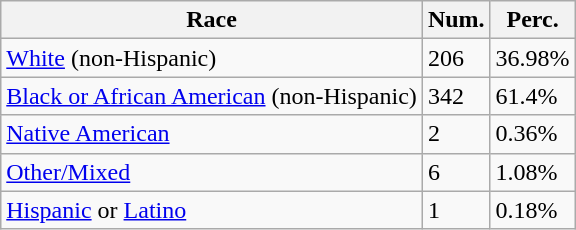<table class="wikitable">
<tr>
<th>Race</th>
<th>Num.</th>
<th>Perc.</th>
</tr>
<tr>
<td><a href='#'>White</a> (non-Hispanic)</td>
<td>206</td>
<td>36.98%</td>
</tr>
<tr>
<td><a href='#'>Black or African American</a> (non-Hispanic)</td>
<td>342</td>
<td>61.4%</td>
</tr>
<tr>
<td><a href='#'>Native American</a></td>
<td>2</td>
<td>0.36%</td>
</tr>
<tr>
<td><a href='#'>Other/Mixed</a></td>
<td>6</td>
<td>1.08%</td>
</tr>
<tr>
<td><a href='#'>Hispanic</a> or <a href='#'>Latino</a></td>
<td>1</td>
<td>0.18%</td>
</tr>
</table>
